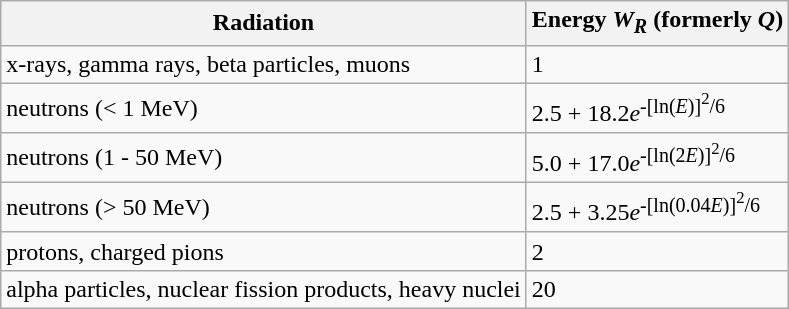<table class="wikitable">
<tr>
<th>Radiation</th>
<th>Energy <em>W<sub>R</sub></em> (formerly <em>Q</em>)</th>
</tr>
<tr>
<td>x-rays, gamma rays, beta particles, muons</td>
<td>1</td>
</tr>
<tr>
<td>neutrons (< 1 MeV)</td>
<td>2.5 + 18.2<em>e</em><sup>-[ln(<em>E</em>)]<sup>2</sup>/6</sup></td>
</tr>
<tr>
<td>neutrons (1 - 50 MeV)</td>
<td>5.0 + 17.0<em>e</em><sup>-[ln(2<em>E</em>)]<sup>2</sup>/6</sup></td>
</tr>
<tr>
<td>neutrons (> 50 MeV)</td>
<td>2.5 + 3.25<em>e</em><sup>-[ln(0.04<em>E</em>)]<sup>2</sup>/6</sup></td>
</tr>
<tr>
<td>protons, charged pions</td>
<td>2</td>
</tr>
<tr>
<td>alpha particles, nuclear fission products, heavy nuclei</td>
<td>20</td>
</tr>
</table>
